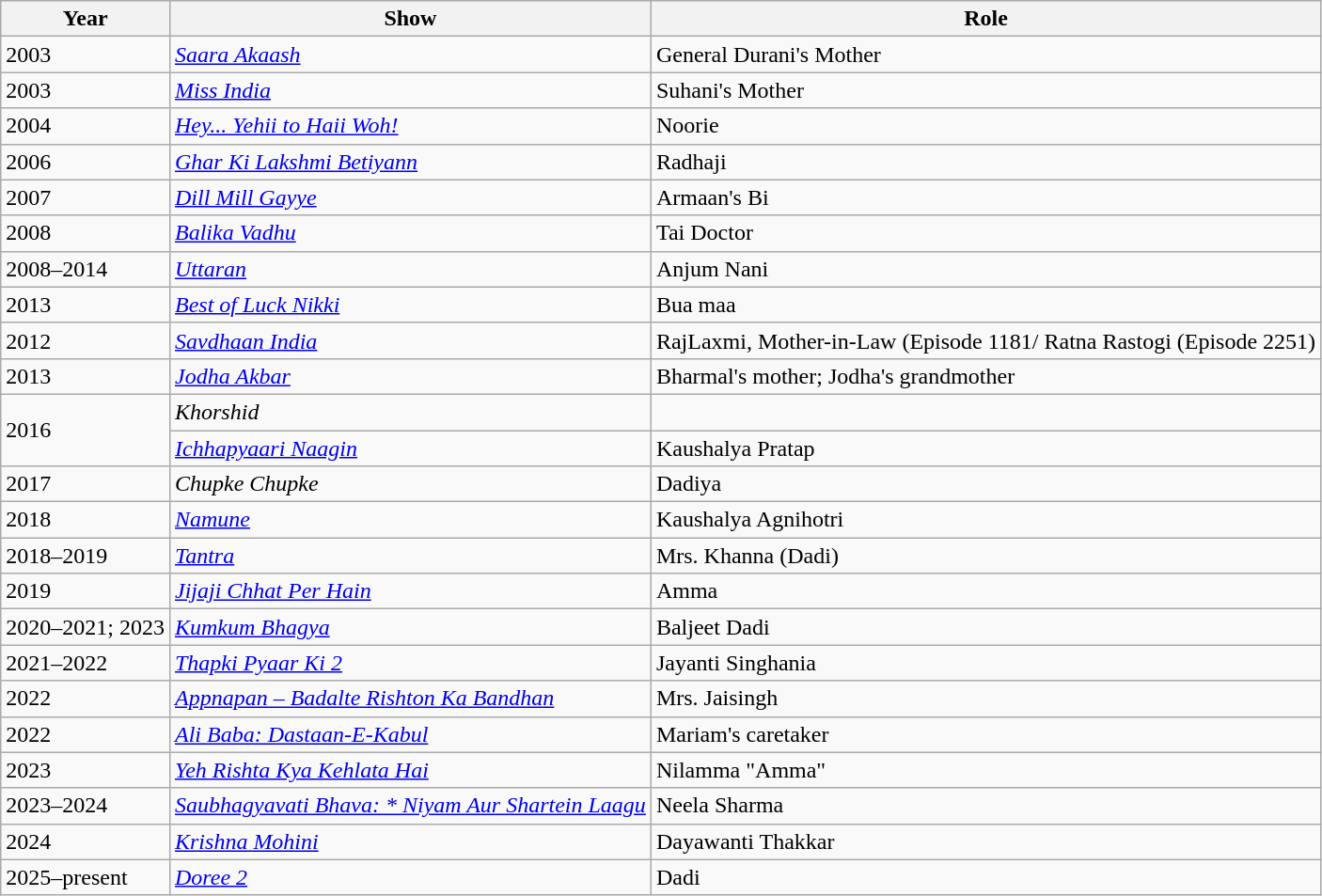<table class="wikitable sortable">
<tr>
<th>Year</th>
<th>Show</th>
<th>Role</th>
</tr>
<tr>
<td>2003</td>
<td><em><a href='#'>Saara Akaash</a></em></td>
<td>General Durani's Mother</td>
</tr>
<tr>
<td>2003</td>
<td><em><a href='#'>Miss India</a></em></td>
<td>Suhani's Mother</td>
</tr>
<tr>
<td>2004</td>
<td><em><a href='#'>Hey... Yehii to Haii Woh!</a></em></td>
<td>Noorie</td>
</tr>
<tr>
<td>2006</td>
<td><em><a href='#'>Ghar Ki Lakshmi Betiyann</a></em></td>
<td>Radhaji</td>
</tr>
<tr>
<td>2007</td>
<td><em><a href='#'>Dill Mill Gayye</a></em></td>
<td>Armaan's Bi</td>
</tr>
<tr>
<td>2008</td>
<td><em><a href='#'>Balika Vadhu</a></em></td>
<td>Tai Doctor</td>
</tr>
<tr>
<td>2008–2014</td>
<td><em><a href='#'>Uttaran</a></em></td>
<td>Anjum Nani</td>
</tr>
<tr>
<td>2013</td>
<td><em><a href='#'>Best of Luck Nikki</a></em></td>
<td>Bua maa</td>
</tr>
<tr>
<td>2012</td>
<td><em><a href='#'>Savdhaan India</a></em></td>
<td>RajLaxmi, Mother-in-Law (Episode 1181/ Ratna Rastogi (Episode 2251)</td>
</tr>
<tr>
<td>2013</td>
<td><em><a href='#'>Jodha Akbar</a></em></td>
<td>Bharmal's mother; Jodha's grandmother</td>
</tr>
<tr>
<td rowspan="2">2016</td>
<td><em>Khorshid</em></td>
<td></td>
</tr>
<tr>
<td><em><a href='#'>Ichhapyaari Naagin</a></em></td>
<td>Kaushalya Pratap</td>
</tr>
<tr>
<td>2017</td>
<td><em>Chupke Chupke</em></td>
<td>Dadiya</td>
</tr>
<tr>
<td>2018</td>
<td><em><a href='#'>Namune</a></em></td>
<td>Kaushalya Agnihotri</td>
</tr>
<tr>
<td>2018–2019</td>
<td><em><a href='#'>Tantra</a></em></td>
<td>Mrs. Khanna (Dadi)</td>
</tr>
<tr>
<td>2019</td>
<td><em><a href='#'>Jijaji Chhat Per Hain</a></em></td>
<td>Amma</td>
</tr>
<tr>
<td>2020–2021; 2023</td>
<td><em><a href='#'>Kumkum Bhagya</a></em></td>
<td>Baljeet Dadi</td>
</tr>
<tr>
<td>2021–2022</td>
<td><em><a href='#'>Thapki Pyaar Ki 2</a></em></td>
<td>Jayanti Singhania</td>
</tr>
<tr>
<td>2022</td>
<td><em><a href='#'>Appnapan – Badalte Rishton Ka Bandhan</a></em></td>
<td>Mrs. Jaisingh</td>
</tr>
<tr>
<td>2022</td>
<td><em><a href='#'>Ali Baba: Dastaan-E-Kabul</a></em></td>
<td>Mariam's caretaker</td>
</tr>
<tr>
<td>2023</td>
<td><em><a href='#'>Yeh Rishta Kya Kehlata Hai</a></em></td>
<td>Nilamma "Amma"</td>
</tr>
<tr>
<td>2023–2024</td>
<td><em><a href='#'>Saubhagyavati Bhava: * Niyam Aur Shartein Laagu</a></em></td>
<td>Neela Sharma</td>
</tr>
<tr>
<td>2024</td>
<td><em><a href='#'>Krishna Mohini</a></em></td>
<td>Dayawanti Thakkar</td>
</tr>
<tr>
<td>2025–present</td>
<td><em><a href='#'>Doree 2</a></em></td>
<td>Dadi</td>
</tr>
</table>
